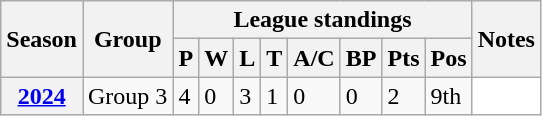<table class="wikitable sortable">
<tr>
<th scope="col" rowspan="2">Season</th>
<th scope="col" rowspan="2">Group</th>
<th scope="col" colspan="8">League standings</th>
<th scope="col" rowspan="2">Notes</th>
</tr>
<tr>
<th scope="col">P</th>
<th scope="col">W</th>
<th scope="col">L</th>
<th scope="col">T</th>
<th scope="col">A/C</th>
<th scope="col">BP</th>
<th scope="col">Pts</th>
<th scope="col">Pos</th>
</tr>
<tr>
<th scope="row"><a href='#'>2024</a></th>
<td>Group 3</td>
<td>4</td>
<td>0</td>
<td>3</td>
<td>1</td>
<td>0</td>
<td>0</td>
<td>2</td>
<td>9th</td>
<td style="background: white;"></td>
</tr>
</table>
